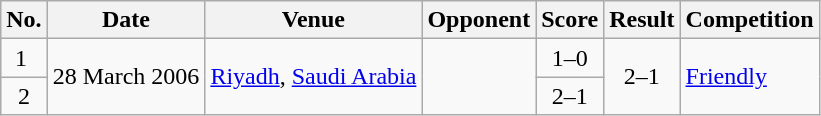<table class="wikitable sortable">
<tr>
<th scope="col">No.</th>
<th scope="col">Date</th>
<th scope="col">Venue</th>
<th scope="col">Opponent</th>
<th scope="col">Score</th>
<th scope="col">Result</th>
<th scope="col">Competition</th>
</tr>
<tr>
<td align="center">1 </td>
<td rowspan=2>28 March 2006</td>
<td rowspan=2><a href='#'>Riyadh</a>, <a href='#'>Saudi Arabia</a></td>
<td rowspan="2"></td>
<td align="center">1–0</td>
<td rowspan="2" align="center">2–1</td>
<td rowspan="2"><a href='#'>Friendly</a></td>
</tr>
<tr>
<td align="center">2</td>
<td align="center">2–1</td>
</tr>
</table>
